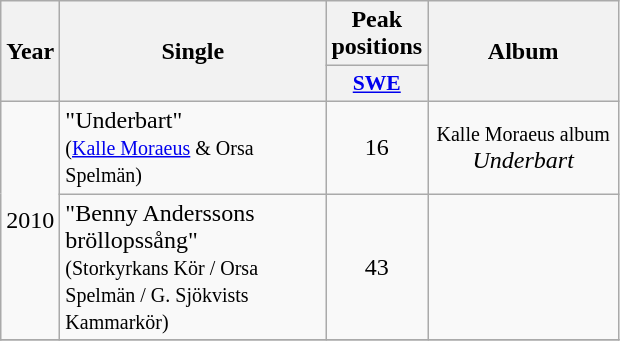<table class="wikitable">
<tr>
<th align="center" rowspan="2" width="10">Year</th>
<th align="center" rowspan="2" width="170">Single</th>
<th align="center" colspan="1" width="20">Peak positions</th>
<th align="center" rowspan="2" width="120">Album</th>
</tr>
<tr>
<th scope="col" style="width:3em;font-size:90%;"><a href='#'>SWE</a><br></th>
</tr>
<tr>
<td style="text-align:center;" rowspan="2">2010</td>
<td>"Underbart" <br><small>(<a href='#'>Kalle Moraeus</a> & Orsa Spelmän)</small></td>
<td style="text-align:center;">16</td>
<td style="text-align:center;"><small>Kalle Moraeus album</small><br><em>Underbart</em></td>
</tr>
<tr>
<td>"Benny Anderssons bröllopssång" <br><small>(Storkyrkans Kör / Orsa Spelmän / G. Sjökvists Kammarkör)</small></td>
<td style="text-align:center;">43</td>
<td style="text-align:center;"></td>
</tr>
<tr>
</tr>
</table>
